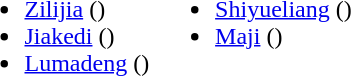<table>
<tr>
<td valign="top"><br><ul><li><a href='#'>Zilijia</a> ()</li><li><a href='#'>Jiakedi</a> ()</li><li><a href='#'>Lumadeng</a> ()</li></ul></td>
<td valign="top"><br><ul><li><a href='#'>Shiyueliang</a> ()</li><li><a href='#'>Maji</a> ()</li></ul></td>
</tr>
</table>
